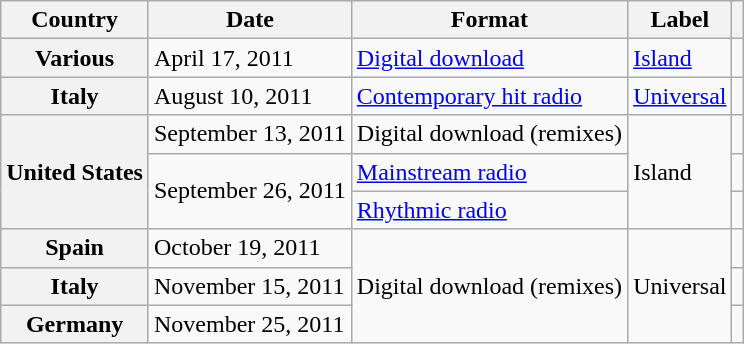<table class="wikitable plainrowheaders">
<tr>
<th scope="col">Country</th>
<th scope="col">Date</th>
<th scope="col">Format</th>
<th scope="col">Label</th>
<th scope="col"></th>
</tr>
<tr>
<th scope="row">Various</th>
<td>April 17, 2011</td>
<td><a href='#'>Digital download</a> </td>
<td><a href='#'>Island</a></td>
<td></td>
</tr>
<tr>
<th scope="row">Italy</th>
<td>August 10, 2011</td>
<td><a href='#'>Contemporary hit radio</a></td>
<td><a href='#'>Universal</a></td>
<td></td>
</tr>
<tr>
<th scope="row" rowspan="3">United States</th>
<td>September 13, 2011</td>
<td>Digital download (remixes)</td>
<td rowspan="3">Island</td>
<td></td>
</tr>
<tr>
<td rowspan="2">September 26, 2011</td>
<td><a href='#'>Mainstream radio</a></td>
<td></td>
</tr>
<tr>
<td><a href='#'>Rhythmic radio</a></td>
<td></td>
</tr>
<tr>
<th scope="row">Spain</th>
<td>October 19, 2011</td>
<td rowspan="3">Digital download (remixes)</td>
<td rowspan="3">Universal</td>
<td></td>
</tr>
<tr>
<th scope="row">Italy</th>
<td>November 15, 2011</td>
<td></td>
</tr>
<tr>
<th scope="row">Germany</th>
<td>November 25, 2011</td>
<td></td>
</tr>
</table>
